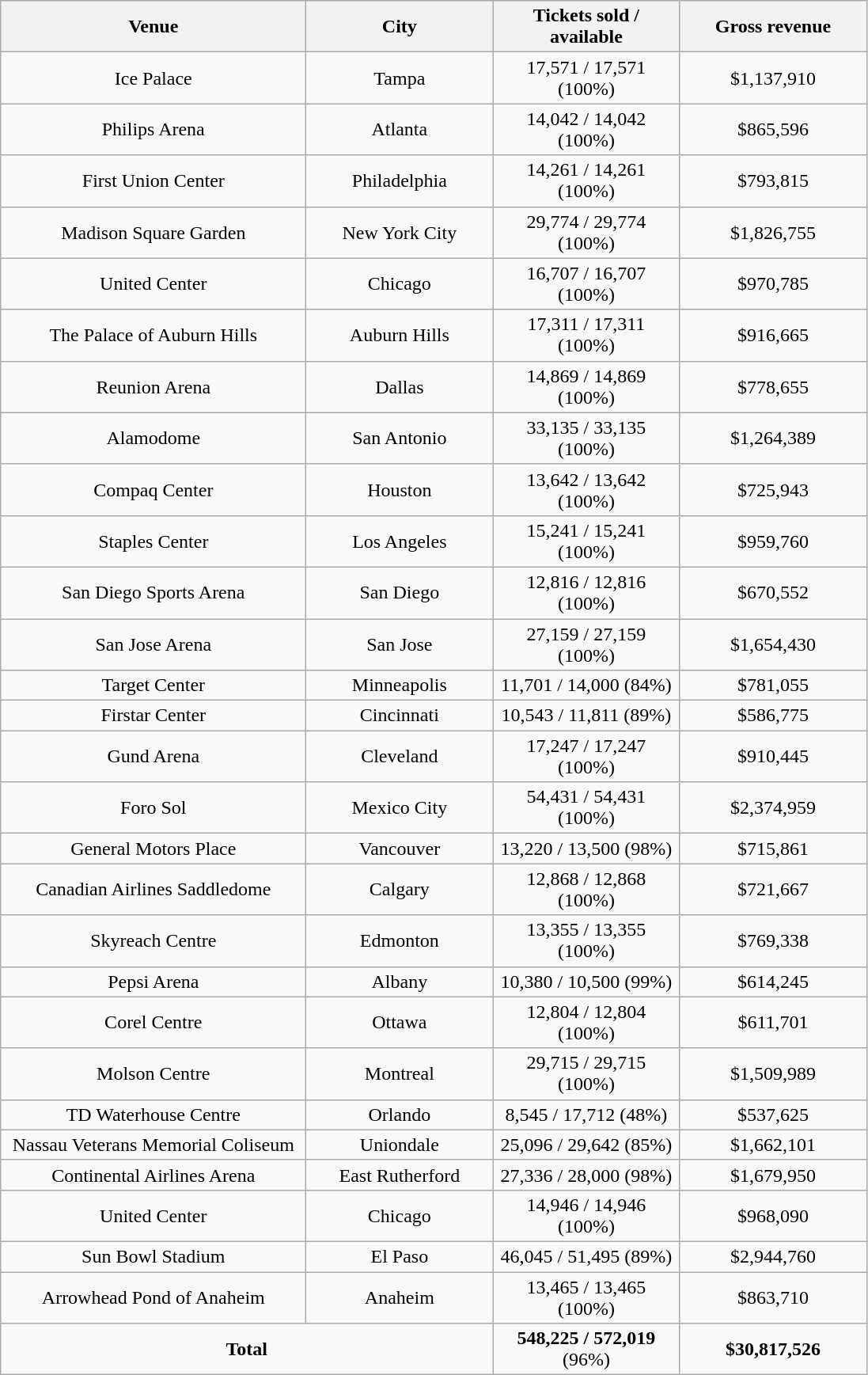<table class="wikitable" style="text-align:center;">
<tr>
<th width="250">Venue</th>
<th width="150">City</th>
<th width="150">Tickets sold / available</th>
<th width="150">Gross revenue</th>
</tr>
<tr>
<td>Ice Palace</td>
<td>Tampa</td>
<td>17,571 / 17,571 (100%)</td>
<td>$1,137,910</td>
</tr>
<tr>
<td>Philips Arena</td>
<td>Atlanta</td>
<td>14,042 / 14,042 (100%)</td>
<td>$865,596</td>
</tr>
<tr>
<td>First Union Center</td>
<td>Philadelphia</td>
<td>14,261 / 14,261 (100%)</td>
<td>$793,815</td>
</tr>
<tr>
<td>Madison Square Garden</td>
<td>New York City</td>
<td>29,774 / 29,774 (100%)</td>
<td>$1,826,755</td>
</tr>
<tr>
<td>United Center</td>
<td>Chicago</td>
<td>16,707 / 16,707 (100%)</td>
<td>$970,785</td>
</tr>
<tr>
<td>The Palace of Auburn Hills</td>
<td>Auburn Hills</td>
<td>17,311 / 17,311 (100%)</td>
<td>$916,665</td>
</tr>
<tr>
<td>Reunion Arena</td>
<td>Dallas</td>
<td>14,869 / 14,869 (100%)</td>
<td>$778,655</td>
</tr>
<tr>
<td>Alamodome</td>
<td>San Antonio</td>
<td>33,135 / 33,135 (100%)</td>
<td>$1,264,389</td>
</tr>
<tr>
<td>Compaq Center</td>
<td>Houston</td>
<td>13,642 / 13,642 (100%)</td>
<td>$725,943</td>
</tr>
<tr>
<td>Staples Center</td>
<td>Los Angeles</td>
<td>15,241 / 15,241 (100%)</td>
<td>$959,760</td>
</tr>
<tr>
<td>San Diego Sports Arena</td>
<td>San Diego</td>
<td>12,816 / 12,816 (100%)</td>
<td>$670,552</td>
</tr>
<tr>
<td>San Jose Arena</td>
<td>San Jose</td>
<td>27,159 / 27,159 (100%)</td>
<td>$1,654,430</td>
</tr>
<tr>
<td>Target Center</td>
<td>Minneapolis</td>
<td>11,701 / 14,000 (84%)</td>
<td>$781,055</td>
</tr>
<tr>
<td>Firstar Center</td>
<td>Cincinnati</td>
<td>10,543 / 11,811 (89%)</td>
<td>$586,775</td>
</tr>
<tr>
<td>Gund Arena</td>
<td>Cleveland</td>
<td>17,247 / 17,247 (100%)</td>
<td>$910,445</td>
</tr>
<tr>
<td>Foro Sol</td>
<td>Mexico City</td>
<td>54,431 / 54,431 (100%)</td>
<td>$2,374,959</td>
</tr>
<tr>
<td>General Motors Place</td>
<td>Vancouver</td>
<td>13,220 / 13,500 (98%)</td>
<td>$715,861</td>
</tr>
<tr>
<td>Canadian Airlines Saddledome</td>
<td>Calgary</td>
<td>12,868 / 12,868 (100%)</td>
<td>$721,667</td>
</tr>
<tr>
<td>Skyreach Centre</td>
<td>Edmonton</td>
<td>13,355 / 13,355 (100%)</td>
<td>$769,338</td>
</tr>
<tr>
<td>Pepsi Arena</td>
<td>Albany</td>
<td>10,380 / 10,500 (99%)</td>
<td>$614,245</td>
</tr>
<tr>
<td>Corel Centre</td>
<td>Ottawa</td>
<td>12,804 / 12,804 (100%)</td>
<td>$611,701</td>
</tr>
<tr>
<td>Molson Centre</td>
<td>Montreal</td>
<td>29,715 / 29,715 (100%)</td>
<td>$1,509,989</td>
</tr>
<tr>
<td>TD Waterhouse Centre</td>
<td>Orlando</td>
<td>8,545 / 17,712 (48%)</td>
<td>$537,625</td>
</tr>
<tr>
<td>Nassau Veterans Memorial Coliseum</td>
<td>Uniondale</td>
<td>25,096 / 29,642 (85%)</td>
<td>$1,662,101</td>
</tr>
<tr>
<td>Continental Airlines Arena</td>
<td>East Rutherford</td>
<td>27,336 / 28,000 (98%)</td>
<td>$1,679,950</td>
</tr>
<tr>
<td>United Center</td>
<td>Chicago</td>
<td>14,946 / 14,946 (100%)</td>
<td>$968,090</td>
</tr>
<tr>
<td>Sun Bowl Stadium</td>
<td>El Paso</td>
<td>46,045 / 51,495 (89%)</td>
<td>$2,944,760</td>
</tr>
<tr>
<td>Arrowhead Pond of Anaheim</td>
<td>Anaheim</td>
<td>13,465 / 13,465 (100%)</td>
<td>$863,710</td>
</tr>
<tr>
<td colspan="2"><strong>Total</strong></td>
<td><strong>548,225 / 572,019</strong> (96%)</td>
<td><strong>$30,817,526</strong></td>
</tr>
</table>
